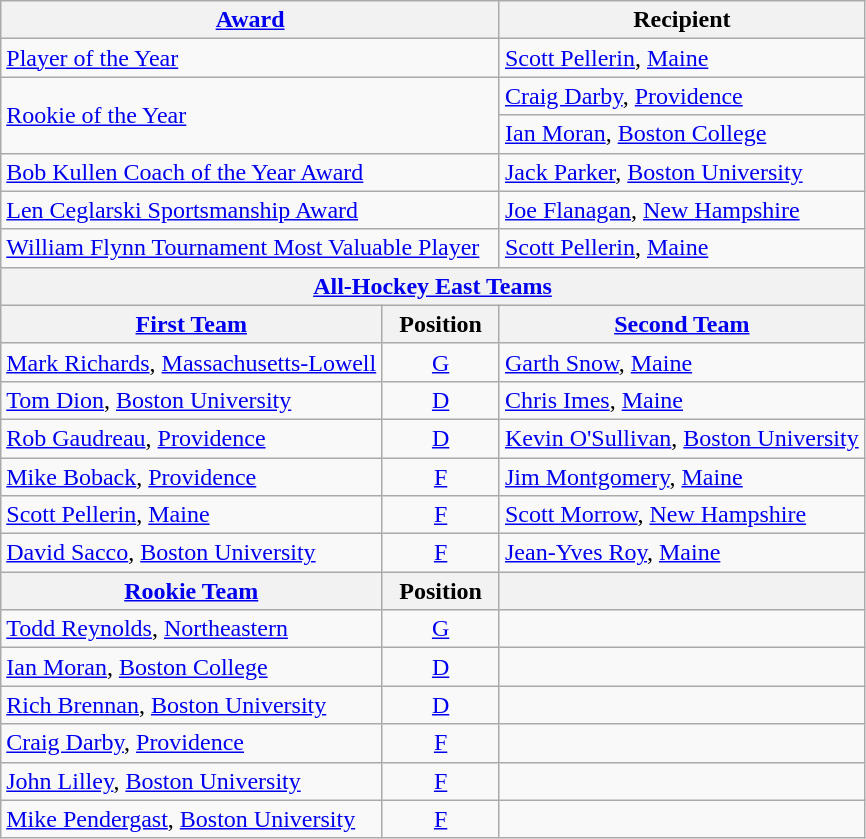<table class="wikitable">
<tr>
<th colspan=2><a href='#'>Award</a></th>
<th>Recipient</th>
</tr>
<tr>
<td colspan=2><a href='#'>Player of the Year</a></td>
<td><a href='#'>Scott Pellerin</a>, <a href='#'>Maine</a></td>
</tr>
<tr>
<td colspan=2, rowspan=2><a href='#'>Rookie of the Year</a></td>
<td><a href='#'>Craig Darby</a>, <a href='#'>Providence</a></td>
</tr>
<tr>
<td><a href='#'>Ian Moran</a>, <a href='#'>Boston College</a></td>
</tr>
<tr>
<td colspan=2><a href='#'>Bob Kullen Coach of the Year Award</a></td>
<td><a href='#'>Jack Parker</a>, <a href='#'>Boston University</a></td>
</tr>
<tr>
<td colspan=2><a href='#'>Len Ceglarski Sportsmanship Award</a></td>
<td><a href='#'>Joe Flanagan</a>, <a href='#'>New Hampshire</a></td>
</tr>
<tr>
<td colspan=2><a href='#'>William Flynn Tournament Most Valuable Player</a></td>
<td><a href='#'>Scott Pellerin</a>, <a href='#'>Maine</a></td>
</tr>
<tr>
<th colspan=3><a href='#'>All-Hockey East Teams</a></th>
</tr>
<tr>
<th><a href='#'>First Team</a></th>
<th>  Position  </th>
<th><a href='#'>Second Team</a></th>
</tr>
<tr>
<td><a href='#'>Mark Richards</a>, <a href='#'>Massachusetts-Lowell</a></td>
<td align=center><a href='#'>G</a></td>
<td><a href='#'>Garth Snow</a>, <a href='#'>Maine</a></td>
</tr>
<tr>
<td><a href='#'>Tom Dion</a>, <a href='#'>Boston University</a></td>
<td align=center><a href='#'>D</a></td>
<td><a href='#'>Chris Imes</a>, <a href='#'>Maine</a></td>
</tr>
<tr>
<td><a href='#'>Rob Gaudreau</a>, <a href='#'>Providence</a></td>
<td align=center><a href='#'>D</a></td>
<td><a href='#'>Kevin O'Sullivan</a>, <a href='#'>Boston University</a></td>
</tr>
<tr>
<td><a href='#'>Mike Boback</a>, <a href='#'>Providence</a></td>
<td align=center><a href='#'>F</a></td>
<td><a href='#'>Jim Montgomery</a>, <a href='#'>Maine</a></td>
</tr>
<tr>
<td><a href='#'>Scott Pellerin</a>, <a href='#'>Maine</a></td>
<td align=center><a href='#'>F</a></td>
<td><a href='#'>Scott Morrow</a>, <a href='#'>New Hampshire</a></td>
</tr>
<tr>
<td><a href='#'>David Sacco</a>, <a href='#'>Boston University</a></td>
<td align=center><a href='#'>F</a></td>
<td><a href='#'>Jean-Yves Roy</a>, <a href='#'>Maine</a></td>
</tr>
<tr>
<th><a href='#'>Rookie Team</a></th>
<th>  Position  </th>
<th></th>
</tr>
<tr>
<td><a href='#'>Todd Reynolds</a>, <a href='#'>Northeastern</a></td>
<td align=center><a href='#'>G</a></td>
<td></td>
</tr>
<tr>
<td><a href='#'>Ian Moran</a>, <a href='#'>Boston College</a></td>
<td align=center><a href='#'>D</a></td>
<td></td>
</tr>
<tr>
<td><a href='#'>Rich Brennan</a>, <a href='#'>Boston University</a></td>
<td align=center><a href='#'>D</a></td>
<td></td>
</tr>
<tr>
<td><a href='#'>Craig Darby</a>, <a href='#'>Providence</a></td>
<td align=center><a href='#'>F</a></td>
<td></td>
</tr>
<tr>
<td><a href='#'>John Lilley</a>, <a href='#'>Boston University</a></td>
<td align=center><a href='#'>F</a></td>
<td></td>
</tr>
<tr>
<td><a href='#'>Mike Pendergast</a>, <a href='#'>Boston University</a></td>
<td align=center><a href='#'>F</a></td>
<td></td>
</tr>
</table>
